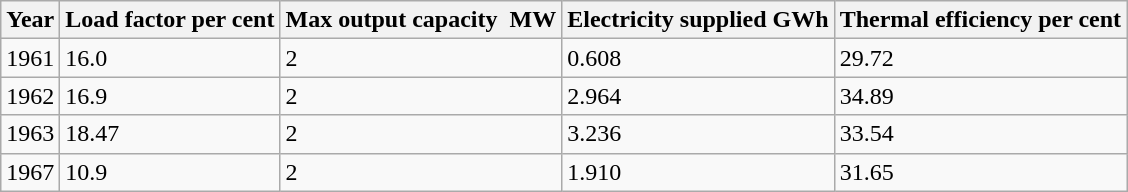<table class="wikitable">
<tr>
<th>Year</th>
<th>Load factor per cent</th>
<th>Max output capacity  MW</th>
<th>Electricity supplied GWh</th>
<th>Thermal efficiency per cent</th>
</tr>
<tr>
<td>1961</td>
<td>16.0</td>
<td>2</td>
<td>0.608</td>
<td>29.72</td>
</tr>
<tr>
<td>1962</td>
<td>16.9</td>
<td>2</td>
<td>2.964</td>
<td>34.89</td>
</tr>
<tr>
<td>1963</td>
<td>18.47</td>
<td>2</td>
<td>3.236</td>
<td>33.54</td>
</tr>
<tr>
<td>1967</td>
<td>10.9</td>
<td>2</td>
<td>1.910</td>
<td>31.65</td>
</tr>
</table>
